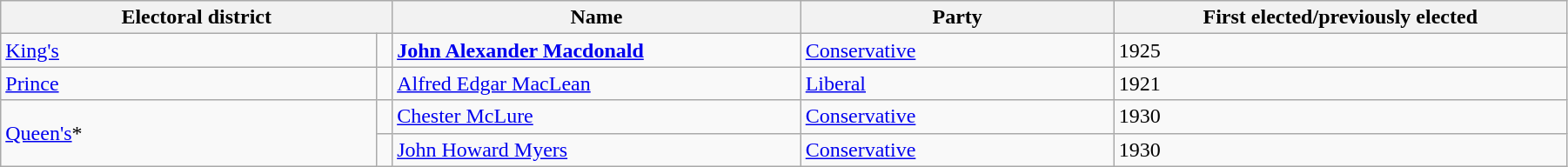<table class="wikitable" width=95%>
<tr>
<th colspan=2 width=25%>Electoral district</th>
<th>Name</th>
<th width=20%>Party</th>
<th>First elected/previously elected</th>
</tr>
<tr>
<td width=24%><a href='#'>King's</a></td>
<td></td>
<td><strong><a href='#'>John Alexander Macdonald</a></strong></td>
<td><a href='#'>Conservative</a></td>
<td>1925</td>
</tr>
<tr>
<td><a href='#'>Prince</a></td>
<td></td>
<td><a href='#'>Alfred Edgar MacLean</a></td>
<td><a href='#'>Liberal</a></td>
<td>1921</td>
</tr>
<tr>
<td rowspan=2><a href='#'>Queen's</a>*</td>
<td></td>
<td><a href='#'>Chester McLure</a></td>
<td><a href='#'>Conservative</a></td>
<td>1930</td>
</tr>
<tr>
<td></td>
<td><a href='#'>John Howard Myers</a></td>
<td><a href='#'>Conservative</a></td>
<td>1930</td>
</tr>
</table>
